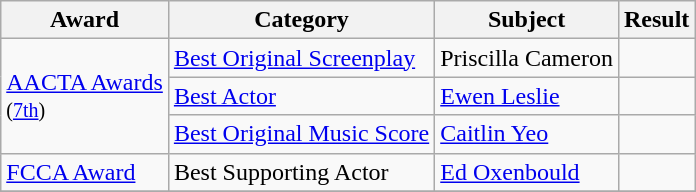<table class="wikitable">
<tr>
<th>Award</th>
<th>Category</th>
<th>Subject</th>
<th>Result</th>
</tr>
<tr>
<td rowspan=3><a href='#'>AACTA Awards</a><br><small>(<a href='#'>7th</a>)</small></td>
<td><a href='#'>Best Original Screenplay</a></td>
<td>Priscilla Cameron</td>
<td></td>
</tr>
<tr>
<td><a href='#'>Best Actor</a></td>
<td><a href='#'>Ewen Leslie</a></td>
<td></td>
</tr>
<tr>
<td><a href='#'>Best Original Music Score</a></td>
<td><a href='#'>Caitlin Yeo</a></td>
<td></td>
</tr>
<tr>
<td><a href='#'>FCCA Award</a></td>
<td>Best Supporting Actor</td>
<td><a href='#'>Ed Oxenbould</a></td>
<td></td>
</tr>
<tr>
</tr>
</table>
